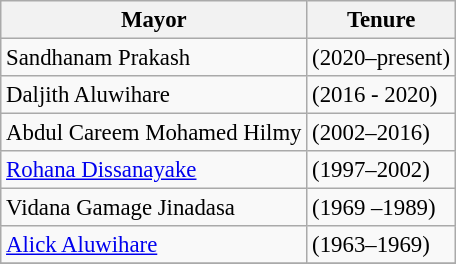<table class="wikitable" style="font-size: 95%;">
<tr>
<th>Mayor</th>
<th>Tenure</th>
</tr>
<tr>
<td>Sandhanam Prakash</td>
<td>(2020–present)</td>
</tr>
<tr>
<td>Daljith Aluwihare</td>
<td>(2016 - 2020)</td>
</tr>
<tr>
<td>Abdul Careem Mohamed Hilmy</td>
<td>(2002–2016)</td>
</tr>
<tr>
<td><a href='#'>Rohana Dissanayake</a></td>
<td>(1997–2002)</td>
</tr>
<tr>
<td>Vidana Gamage Jinadasa</td>
<td>(1969 –1989)</td>
</tr>
<tr>
<td><a href='#'>Alick Aluwihare</a></td>
<td>(1963–1969)</td>
</tr>
<tr>
</tr>
</table>
